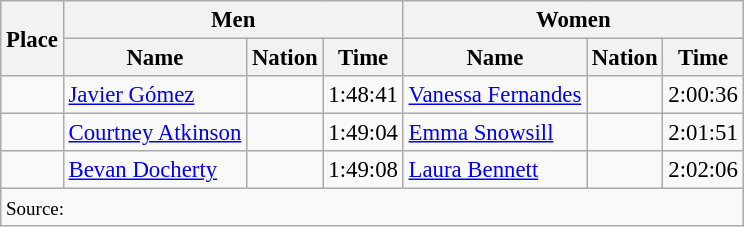<table class=wikitable style="font-size:95%">
<tr>
<th rowspan="2">Place</th>
<th colspan="3">Men</th>
<th colspan="3">Women</th>
</tr>
<tr>
<th>Name</th>
<th>Nation</th>
<th>Time</th>
<th>Name</th>
<th>Nation</th>
<th>Time</th>
</tr>
<tr>
<td align="center"></td>
<td><a href='#'>Javier Gómez</a></td>
<td></td>
<td>1:48:41</td>
<td><a href='#'>Vanessa Fernandes</a></td>
<td></td>
<td>2:00:36</td>
</tr>
<tr>
<td align="center"></td>
<td><a href='#'>Courtney Atkinson</a></td>
<td></td>
<td>1:49:04</td>
<td><a href='#'>Emma Snowsill</a></td>
<td></td>
<td>2:01:51</td>
</tr>
<tr>
<td align="center"></td>
<td><a href='#'>Bevan Docherty</a></td>
<td></td>
<td>1:49:08</td>
<td><a href='#'>Laura Bennett</a></td>
<td></td>
<td>2:02:06</td>
</tr>
<tr>
<td colspan="7"><small>Source:</small></td>
</tr>
</table>
